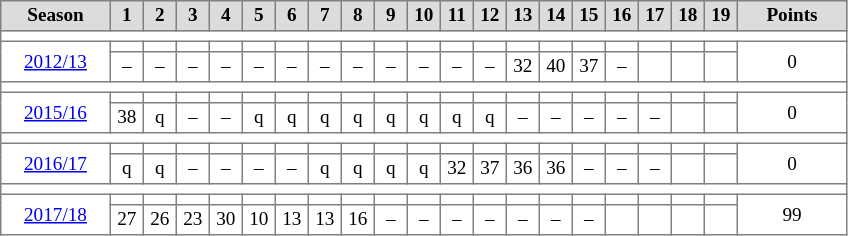<table cellpadding="3" cellspacing="0" border="1" style="background:#ffffff; font-size:80%; line-height:13px; border:grey solid 1px; border-collapse:collapse;">
<tr style="background:#ccc; text-align:center;">
<td style="background:#DCDCDC;" width=65px><strong>Season</strong></td>
<td style="background:#DCDCDC;" width=15px><strong>1</strong></td>
<td style="background:#DCDCDC;" width=15px><strong>2</strong></td>
<td style="background:#DCDCDC;" width=15px><strong>3</strong></td>
<td style="background:#DCDCDC;" width=15px><strong>4</strong></td>
<td style="background:#DCDCDC;" width=15px><strong>5</strong></td>
<td style="background:#DCDCDC;" width=15px><strong>6</strong></td>
<td style="background:#DCDCDC;" width=15px><strong>7</strong></td>
<td style="background:#DCDCDC;" width=15px><strong>8</strong></td>
<td style="background:#DCDCDC;" width=15px><strong>9</strong></td>
<td style="background:#DCDCDC;" width=15px><strong>10</strong></td>
<td style="background:#DCDCDC;" width=15px><strong>11</strong></td>
<td style="background:#DCDCDC;" width=15px><strong>12</strong></td>
<td style="background:#DCDCDC;" width=15px><strong>13</strong></td>
<td style="background:#DCDCDC;" width=15px><strong>14</strong></td>
<td style="background:#DCDCDC;" width=15px><strong>15</strong></td>
<td style="background:#DCDCDC;" width=15px><strong>16</strong></td>
<td style="background:#DCDCDC;" width=15px><strong>17</strong></td>
<td style="background:#DCDCDC;" width=15px><strong>18</strong></td>
<td style="background:#DCDCDC;" width=15px><strong>19</strong></td>
<td style="background:#DCDCDC;" width=30px><strong>Points</strong></td>
</tr>
<tr>
<td colspan=21></td>
</tr>
<tr align=center>
<td rowspan=2><a href='#'>2012/13</a></td>
<th></th>
<th></th>
<th></th>
<th></th>
<th></th>
<th></th>
<th></th>
<th></th>
<th></th>
<th></th>
<th></th>
<th></th>
<th></th>
<th></th>
<th></th>
<th></th>
<th></th>
<th></th>
<th></th>
<td rowspan=2 width=66px>0</td>
</tr>
<tr align=center>
<td>–</td>
<td>–</td>
<td>–</td>
<td>–</td>
<td>–</td>
<td>–</td>
<td>–</td>
<td>–</td>
<td>–</td>
<td>–</td>
<td>–</td>
<td>–</td>
<td>32</td>
<td>40</td>
<td>37</td>
<td>–</td>
<td></td>
<td></td>
<td></td>
</tr>
<tr>
<td colspan=21></td>
</tr>
<tr align=center>
<td rowspan=2 width=66px><a href='#'>2015/16</a></td>
<th></th>
<th></th>
<th></th>
<th></th>
<th></th>
<th></th>
<th></th>
<th></th>
<th></th>
<th></th>
<th></th>
<th></th>
<th></th>
<th></th>
<th></th>
<th></th>
<th></th>
<th></th>
<th></th>
<td rowspan=2 width=66px>0</td>
</tr>
<tr align=center>
<td>38</td>
<td>q</td>
<td>–</td>
<td>–</td>
<td>q</td>
<td>q</td>
<td>q</td>
<td>q</td>
<td>q</td>
<td>q</td>
<td>q</td>
<td>q</td>
<td>–</td>
<td>–</td>
<td>–</td>
<td>–</td>
<td>–</td>
<td></td>
<td></td>
</tr>
<tr>
<td colspan=21></td>
</tr>
<tr align=center>
<td rowspan=2 width=66px><a href='#'>2016/17</a></td>
<th></th>
<th></th>
<th></th>
<th></th>
<th></th>
<th></th>
<th></th>
<th></th>
<th></th>
<th></th>
<th></th>
<th></th>
<th></th>
<th></th>
<th></th>
<th></th>
<th></th>
<th></th>
<th></th>
<td rowspan=2 width=66px>0</td>
</tr>
<tr align=center>
<td>q</td>
<td>q</td>
<td>–</td>
<td>–</td>
<td>–</td>
<td>–</td>
<td>q</td>
<td>q</td>
<td>q</td>
<td>q</td>
<td>32</td>
<td>37</td>
<td>36</td>
<td>36</td>
<td>–</td>
<td>–</td>
<td>–</td>
<td></td>
<td></td>
</tr>
<tr>
<td colspan=21></td>
</tr>
<tr align=center>
<td rowspan=2 width=66px><a href='#'>2017/18</a></td>
<th></th>
<th></th>
<th></th>
<th></th>
<th></th>
<th></th>
<th></th>
<th></th>
<th></th>
<th></th>
<th></th>
<th></th>
<th></th>
<th></th>
<th></th>
<th></th>
<th></th>
<th></th>
<th></th>
<td rowspan=2 width=66px>99</td>
</tr>
<tr align=center>
<td>27</td>
<td>26</td>
<td>23</td>
<td>30</td>
<td>10</td>
<td>13</td>
<td>13</td>
<td>16</td>
<td>–</td>
<td>–</td>
<td>–</td>
<td>–</td>
<td>–</td>
<td>–</td>
<td>–</td>
<td></td>
<td></td>
<td></td>
<td></td>
</tr>
</table>
